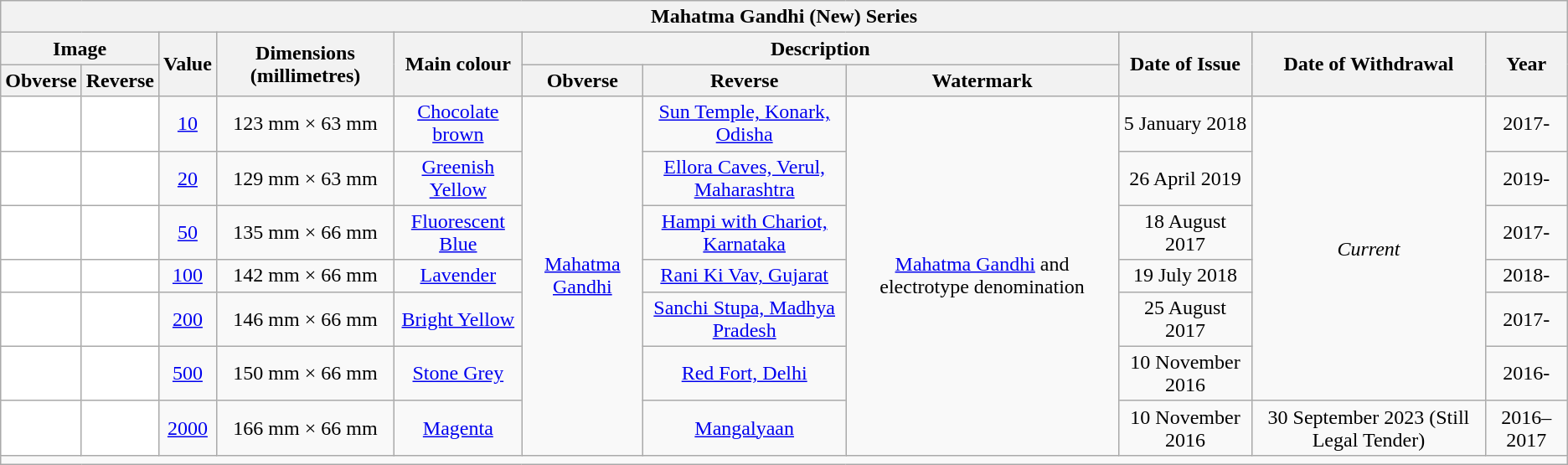<table class="wikitable" style="text-align:center">
<tr>
<th colspan="11">Mahatma Gandhi (New) Series</th>
</tr>
<tr>
<th colspan="2">Image</th>
<th rowspan="2">Value</th>
<th rowspan="2">Dimensions (millimetres)</th>
<th rowspan="2">Main colour</th>
<th colspan="3">Description</th>
<th rowspan="2">Date of Issue</th>
<th rowspan="2">Date of Withdrawal</th>
<th rowspan="2">Year</th>
</tr>
<tr>
<th>Obverse</th>
<th>Reverse</th>
<th>Obverse</th>
<th>Reverse</th>
<th>Watermark</th>
</tr>
<tr>
<td align="right" bgcolor="#fff"></td>
<td align="left" bgcolor="#fff"></td>
<td style="text-align:center"><a href='#'>10</a></td>
<td>123 mm × 63 mm</td>
<td><a href='#'>Chocolate brown</a></td>
<td rowspan="7"><a href='#'>Mahatma Gandhi</a></td>
<td><a href='#'>Sun Temple, Konark, Odisha</a></td>
<td rowspan="7"><a href='#'>Mahatma Gandhi</a> and electrotype denomination</td>
<td>5 January 2018</td>
<td rowspan="6"><em>Current</em></td>
<td>2017-</td>
</tr>
<tr>
<td align="right" bgcolor="#fff"></td>
<td align="left" bgcolor="#fff"></td>
<td style="text-align:center"><a href='#'>20</a></td>
<td>129 mm × 63 mm</td>
<td><a href='#'>Greenish Yellow</a></td>
<td><a href='#'>Ellora Caves, Verul, Maharashtra</a></td>
<td>26 April 2019</td>
<td>2019-</td>
</tr>
<tr>
<td align="right" bgcolor="#fff"></td>
<td align="left" bgcolor="#fff"></td>
<td style="text-align:center"><a href='#'>50</a></td>
<td>135 mm × 66 mm</td>
<td><a href='#'>Fluorescent Blue</a></td>
<td><a href='#'>Hampi with Chariot, Karnataka</a></td>
<td>18 August 2017</td>
<td>2017-</td>
</tr>
<tr>
<td align="right" bgcolor="#fff"></td>
<td align="left" bgcolor="#fff"></td>
<td style="text-align:center"><a href='#'>100</a></td>
<td>142 mm × 66 mm</td>
<td><a href='#'>Lavender</a></td>
<td><a href='#'>Rani Ki Vav, Gujarat</a></td>
<td>19 July 2018</td>
<td>2018-</td>
</tr>
<tr>
<td align="right" bgcolor="#fff"></td>
<td align="left" bgcolor="#fff"></td>
<td style="text-align:center"><a href='#'>200</a></td>
<td>146 mm × 66 mm</td>
<td><a href='#'>Bright Yellow</a></td>
<td><a href='#'>Sanchi Stupa, Madhya Pradesh</a></td>
<td>25 August 2017</td>
<td>2017-</td>
</tr>
<tr>
<td align="right" bgcolor="#fff"></td>
<td align="left" bgcolor="#fff"></td>
<td style="text-align:center"><a href='#'>500</a></td>
<td>150 mm × 66 mm</td>
<td><a href='#'>Stone Grey</a></td>
<td><a href='#'>Red Fort, Delhi</a></td>
<td>10 November 2016</td>
<td>2016-</td>
</tr>
<tr>
<td align="right" bgcolor="#fff"></td>
<td align="left" bgcolor="#fff"></td>
<td style="text-align:center"><a href='#'>2000</a></td>
<td>166 mm × 66 mm</td>
<td><a href='#'>Magenta</a></td>
<td><a href='#'>Mangalyaan</a></td>
<td>10 November 2016</td>
<td>30 September 2023 (Still Legal Tender)</td>
<td>2016–2017</td>
</tr>
<tr>
<td colspan="11" style="text-align:left;"><strong></strong></td>
</tr>
</table>
